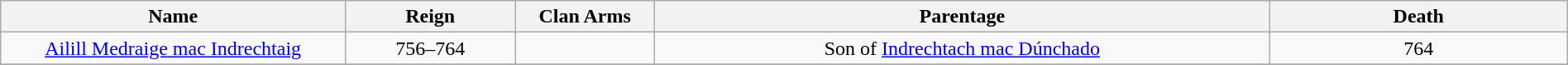<table style="text-align:center; width:100%" class="wikitable">
<tr>
<th style="width:22%">Name</th>
<th>Reign</th>
<th style="width:105px">Clan Arms</th>
<th>Parentage</th>
<th style="width:19%">Death</th>
</tr>
<tr>
<td><a href='#'>Ailill Medraige mac Indrechtaig</a></td>
<td>756–764</td>
<td></td>
<td>Son of <a href='#'>Indrechtach mac Dúnchado</a></td>
<td>764</td>
</tr>
<tr>
</tr>
</table>
